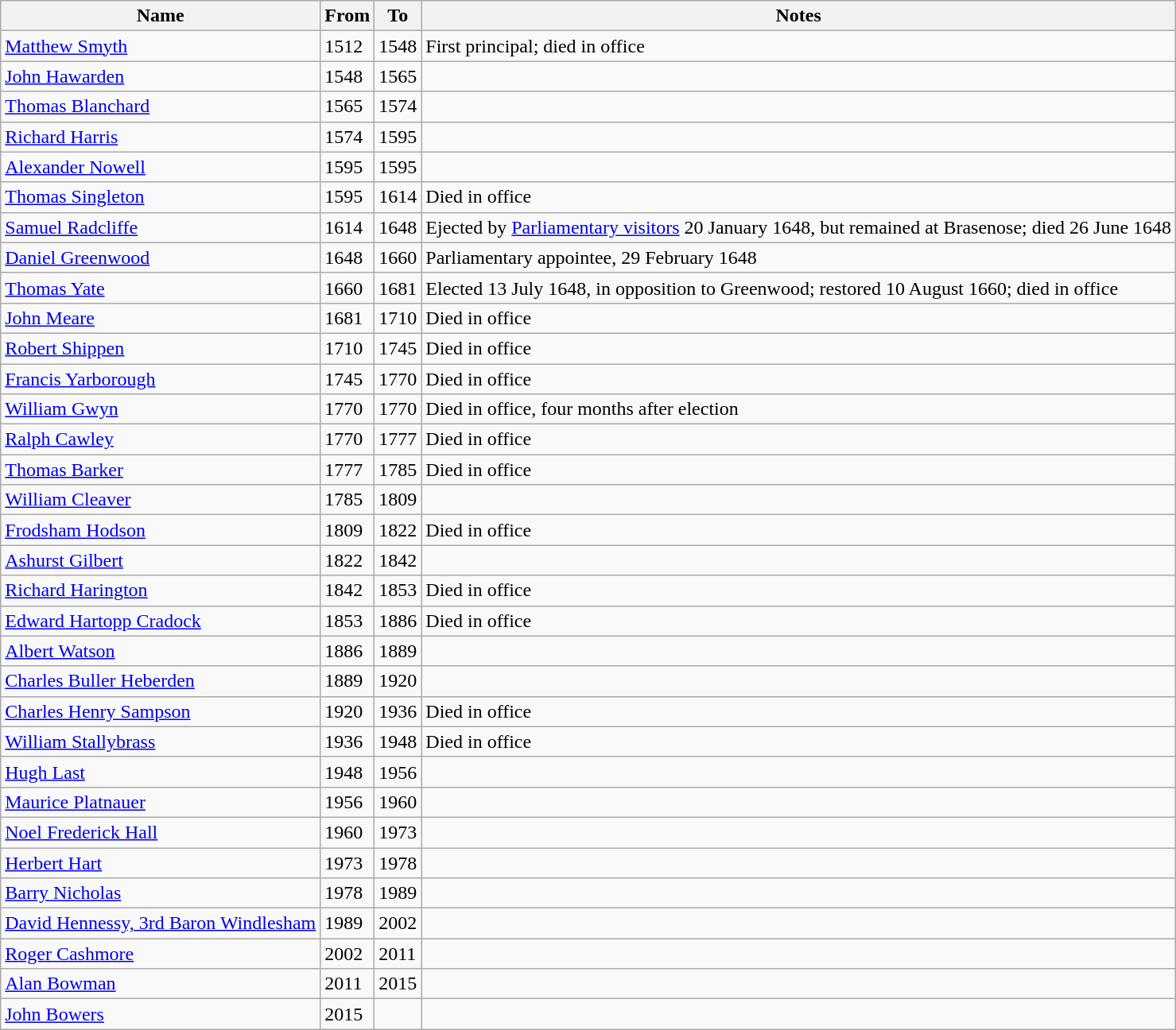<table class="wikitable">
<tr>
<th>Name</th>
<th>From</th>
<th>To</th>
<th>Notes</th>
</tr>
<tr>
<td><a href='#'>Matthew Smyth</a></td>
<td>1512</td>
<td>1548</td>
<td>First principal; died in office</td>
</tr>
<tr>
<td><a href='#'>John Hawarden</a></td>
<td>1548</td>
<td>1565</td>
<td></td>
</tr>
<tr>
<td><a href='#'>Thomas Blanchard</a></td>
<td>1565</td>
<td>1574</td>
<td></td>
</tr>
<tr>
<td><a href='#'>Richard Harris</a></td>
<td>1574</td>
<td>1595</td>
<td></td>
</tr>
<tr>
<td><a href='#'>Alexander Nowell</a></td>
<td>1595</td>
<td>1595</td>
<td></td>
</tr>
<tr>
<td><a href='#'>Thomas Singleton</a></td>
<td>1595</td>
<td>1614</td>
<td>Died in office</td>
</tr>
<tr>
<td><a href='#'>Samuel Radcliffe</a></td>
<td>1614</td>
<td>1648</td>
<td>Ejected by <a href='#'>Parliamentary visitors</a> 20 January 1648, but remained at Brasenose; died 26 June 1648</td>
</tr>
<tr>
<td><a href='#'>Daniel Greenwood</a></td>
<td>1648</td>
<td>1660</td>
<td>Parliamentary appointee, 29 February 1648</td>
</tr>
<tr>
<td><a href='#'>Thomas Yate</a></td>
<td>1660</td>
<td>1681</td>
<td>Elected 13 July 1648, in opposition to Greenwood; restored 10 August 1660; died in office</td>
</tr>
<tr>
<td><a href='#'>John Meare</a></td>
<td>1681</td>
<td>1710</td>
<td>Died in office</td>
</tr>
<tr>
<td><a href='#'>Robert Shippen</a></td>
<td>1710</td>
<td>1745</td>
<td>Died in office</td>
</tr>
<tr>
<td><a href='#'>Francis Yarborough</a></td>
<td>1745</td>
<td>1770</td>
<td>Died in office</td>
</tr>
<tr>
<td><a href='#'>William Gwyn</a></td>
<td>1770</td>
<td>1770</td>
<td>Died in office, four months after election</td>
</tr>
<tr>
<td><a href='#'>Ralph Cawley</a></td>
<td>1770</td>
<td>1777</td>
<td>Died in office</td>
</tr>
<tr>
<td><a href='#'>Thomas Barker</a></td>
<td>1777</td>
<td>1785</td>
<td>Died in office</td>
</tr>
<tr>
<td><a href='#'>William Cleaver</a></td>
<td>1785</td>
<td>1809</td>
<td></td>
</tr>
<tr>
<td><a href='#'>Frodsham Hodson</a></td>
<td>1809</td>
<td>1822</td>
<td>Died in office</td>
</tr>
<tr>
<td><a href='#'>Ashurst Gilbert</a></td>
<td>1822</td>
<td>1842</td>
<td></td>
</tr>
<tr>
<td><a href='#'>Richard Harington</a></td>
<td>1842</td>
<td>1853</td>
<td>Died in office</td>
</tr>
<tr>
<td><a href='#'>Edward Hartopp Cradock</a></td>
<td>1853</td>
<td>1886</td>
<td>Died in office</td>
</tr>
<tr>
<td><a href='#'>Albert Watson</a></td>
<td>1886</td>
<td>1889</td>
<td></td>
</tr>
<tr>
<td><a href='#'>Charles Buller Heberden</a></td>
<td>1889</td>
<td>1920</td>
<td></td>
</tr>
<tr>
<td><a href='#'>Charles Henry Sampson</a></td>
<td>1920</td>
<td>1936</td>
<td>Died in office</td>
</tr>
<tr>
<td><a href='#'>William Stallybrass</a></td>
<td>1936</td>
<td>1948</td>
<td>Died in office</td>
</tr>
<tr>
<td><a href='#'>Hugh Last</a></td>
<td>1948</td>
<td>1956</td>
<td></td>
</tr>
<tr>
<td><a href='#'>Maurice Platnauer</a></td>
<td>1956</td>
<td>1960</td>
<td></td>
</tr>
<tr>
<td><a href='#'>Noel Frederick Hall</a></td>
<td>1960</td>
<td>1973</td>
<td></td>
</tr>
<tr>
<td><a href='#'>Herbert Hart</a></td>
<td>1973</td>
<td>1978</td>
<td></td>
</tr>
<tr>
<td><a href='#'>Barry Nicholas</a></td>
<td>1978</td>
<td>1989</td>
<td></td>
</tr>
<tr>
<td><a href='#'>David Hennessy, 3rd Baron Windlesham</a></td>
<td>1989</td>
<td>2002</td>
<td></td>
</tr>
<tr>
<td><a href='#'>Roger Cashmore</a></td>
<td>2002</td>
<td>2011</td>
<td></td>
</tr>
<tr>
<td><a href='#'>Alan Bowman</a></td>
<td>2011</td>
<td>2015</td>
<td></td>
</tr>
<tr>
<td><a href='#'>John Bowers</a></td>
<td>2015</td>
<td></td>
<td></td>
</tr>
</table>
